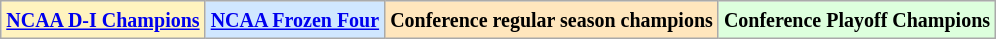<table class="wikitable">
<tr>
<td bgcolor="#FFF3BF"><small><strong><a href='#'>NCAA D-I Champions</a> </strong></small></td>
<td bgcolor="#D0E7FF"><small><strong><a href='#'>NCAA Frozen Four</a></strong></small></td>
<td bgcolor="#FFE6BD"><small><strong>Conference regular season champions</strong></small></td>
<td bgcolor="#ddffdd"><small><strong>Conference Playoff Champions</strong></small></td>
</tr>
</table>
